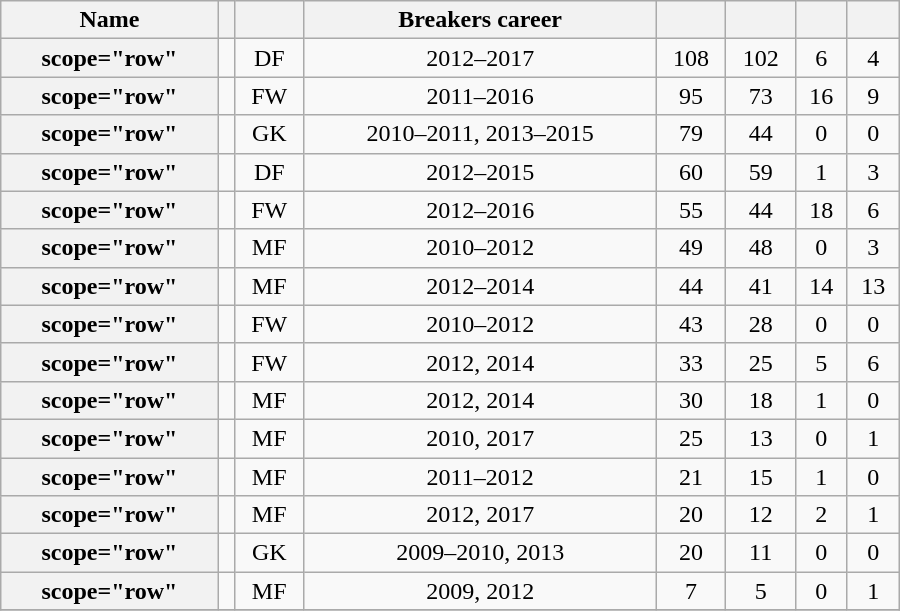<table class="wikitable sortable" style="text-align:center;width:600px;">
<tr>
<th scope="col">Name</th>
<th scope="col"></th>
<th scope="col"></th>
<th scope="col">Breakers career</th>
<th scope="col"></th>
<th scope="col"></th>
<th scope="col"></th>
<th scope="col"></th>
</tr>
<tr>
<th>scope="row" </th>
<td></td>
<td>DF</td>
<td>2012–2017</td>
<td>108</td>
<td>102</td>
<td>6</td>
<td>4</td>
</tr>
<tr>
<th>scope="row" </th>
<td></td>
<td>FW</td>
<td>2011–2016</td>
<td>95</td>
<td>73</td>
<td>16</td>
<td>9</td>
</tr>
<tr>
<th>scope="row" </th>
<td></td>
<td>GK</td>
<td>2010–2011, 2013–2015</td>
<td>79</td>
<td>44</td>
<td>0</td>
<td>0</td>
</tr>
<tr>
<th>scope="row" </th>
<td></td>
<td>DF</td>
<td>2012–2015</td>
<td>60</td>
<td>59</td>
<td>1</td>
<td>3</td>
</tr>
<tr>
<th>scope="row" </th>
<td></td>
<td>FW</td>
<td>2012–2016</td>
<td>55</td>
<td>44</td>
<td>18</td>
<td>6</td>
</tr>
<tr>
<th>scope="row" </th>
<td></td>
<td>MF</td>
<td>2010–2012</td>
<td>49</td>
<td>48</td>
<td>0</td>
<td>3</td>
</tr>
<tr>
<th>scope="row" </th>
<td></td>
<td>MF</td>
<td>2012–2014</td>
<td>44</td>
<td>41</td>
<td>14</td>
<td>13</td>
</tr>
<tr>
<th>scope="row" </th>
<td></td>
<td>FW</td>
<td>2010–2012</td>
<td>43</td>
<td>28</td>
<td>0</td>
<td>0</td>
</tr>
<tr>
<th>scope="row" </th>
<td></td>
<td>FW</td>
<td>2012, 2014</td>
<td>33</td>
<td>25</td>
<td>5</td>
<td>6</td>
</tr>
<tr>
<th>scope="row" </th>
<td></td>
<td>MF</td>
<td>2012, 2014</td>
<td>30</td>
<td>18</td>
<td>1</td>
<td>0</td>
</tr>
<tr>
<th>scope="row" </th>
<td></td>
<td>MF</td>
<td>2010, 2017</td>
<td>25</td>
<td>13</td>
<td>0</td>
<td>1</td>
</tr>
<tr>
<th>scope="row" </th>
<td></td>
<td>MF</td>
<td>2011–2012</td>
<td>21</td>
<td>15</td>
<td>1</td>
<td>0</td>
</tr>
<tr>
<th>scope="row" </th>
<td></td>
<td>MF</td>
<td>2012, 2017</td>
<td>20</td>
<td>12</td>
<td>2</td>
<td>1</td>
</tr>
<tr>
<th>scope="row" </th>
<td></td>
<td>GK</td>
<td>2009–2010, 2013</td>
<td>20</td>
<td>11</td>
<td>0</td>
<td>0</td>
</tr>
<tr>
<th>scope="row" </th>
<td></td>
<td>MF</td>
<td>2009, 2012</td>
<td>7</td>
<td>5</td>
<td>0</td>
<td>1</td>
</tr>
<tr>
</tr>
</table>
